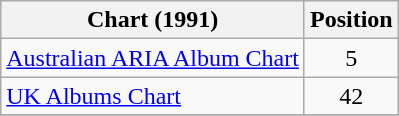<table class="wikitable sortable" style="text-align:center;">
<tr>
<th>Chart (1991)</th>
<th>Position</th>
</tr>
<tr>
<td align="left"><a href='#'>Australian ARIA Album Chart</a></td>
<td>5</td>
</tr>
<tr>
<td align="left"><a href='#'>UK Albums Chart</a></td>
<td>42</td>
</tr>
<tr>
</tr>
</table>
